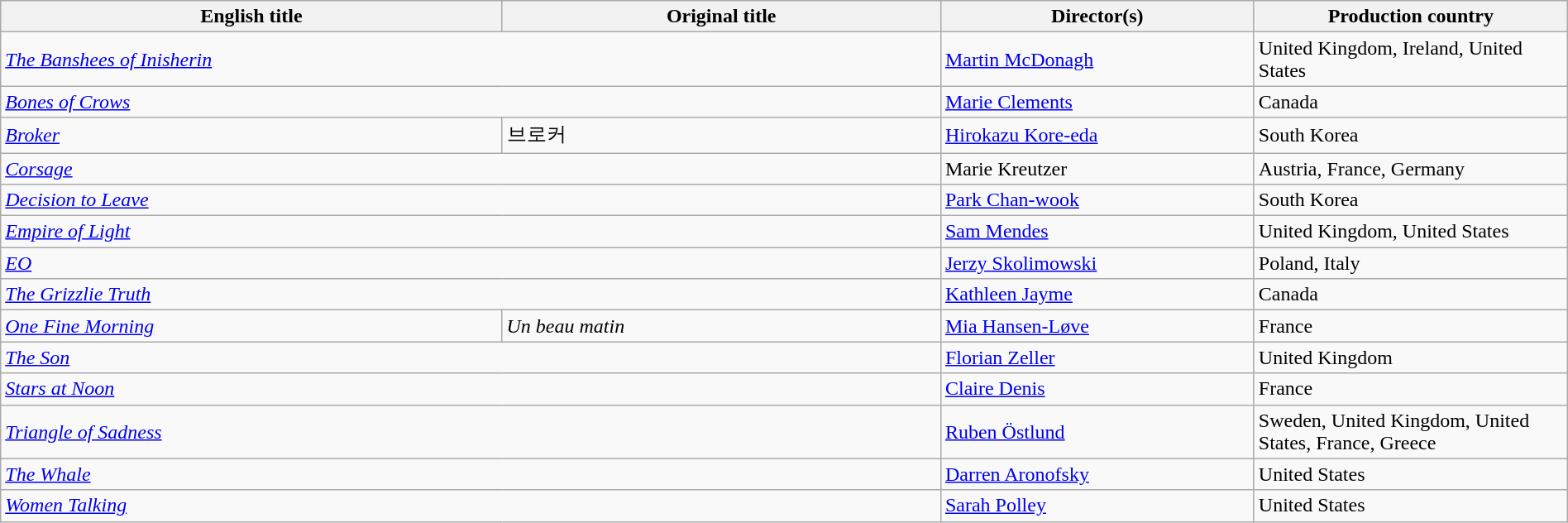<table class="sortable wikitable" width="100%" cellpadding="5">
<tr>
<th scope="col" width="32%">English title</th>
<th scope="col" width="28%">Original title</th>
<th scope="col" width="20%">Director(s)</th>
<th scope="col" width="20%">Production country</th>
</tr>
<tr>
<td colspan=2><em><a href='#'>The Banshees of Inisherin</a></em></td>
<td><a href='#'>Martin McDonagh</a></td>
<td>United Kingdom, Ireland, United States</td>
</tr>
<tr>
<td colspan=2><em><a href='#'>Bones of Crows</a></em></td>
<td><a href='#'>Marie Clements</a></td>
<td>Canada</td>
</tr>
<tr>
<td><em><a href='#'>Broker</a></em></td>
<td>브로커</td>
<td><a href='#'>Hirokazu Kore-eda</a></td>
<td>South Korea</td>
</tr>
<tr>
<td colspan=2><em><a href='#'>Corsage</a></em></td>
<td>Marie Kreutzer</td>
<td>Austria, France, Germany</td>
</tr>
<tr>
<td colspan=2><em><a href='#'>Decision to Leave</a></em></td>
<td><a href='#'>Park Chan-wook</a></td>
<td>South Korea</td>
</tr>
<tr>
<td colspan=2><em><a href='#'>Empire of Light</a></em></td>
<td><a href='#'>Sam Mendes</a></td>
<td>United Kingdom, United States</td>
</tr>
<tr>
<td colspan=2><em><a href='#'>EO</a></em></td>
<td><a href='#'>Jerzy Skolimowski</a></td>
<td>Poland, Italy</td>
</tr>
<tr>
<td colspan=2><em><a href='#'>The Grizzlie Truth</a></em></td>
<td><a href='#'>Kathleen Jayme</a></td>
<td>Canada</td>
</tr>
<tr>
<td><em><a href='#'>One Fine Morning</a></em></td>
<td><em>Un beau matin</em></td>
<td><a href='#'>Mia Hansen-Løve</a></td>
<td>France</td>
</tr>
<tr>
<td colspan=2><em><a href='#'>The Son</a></em></td>
<td><a href='#'>Florian Zeller</a></td>
<td>United Kingdom</td>
</tr>
<tr>
<td colspan=2><em><a href='#'>Stars at Noon</a></em></td>
<td><a href='#'>Claire Denis</a></td>
<td>France</td>
</tr>
<tr>
<td colspan=2><em><a href='#'>Triangle of Sadness</a></em></td>
<td><a href='#'>Ruben Östlund</a></td>
<td>Sweden, United Kingdom, United States, France, Greece</td>
</tr>
<tr>
<td colspan=2><em><a href='#'>The Whale</a></em></td>
<td><a href='#'>Darren Aronofsky</a></td>
<td>United States</td>
</tr>
<tr>
<td colspan=2><em><a href='#'>Women Talking</a></em></td>
<td><a href='#'>Sarah Polley</a></td>
<td>United States</td>
</tr>
</table>
